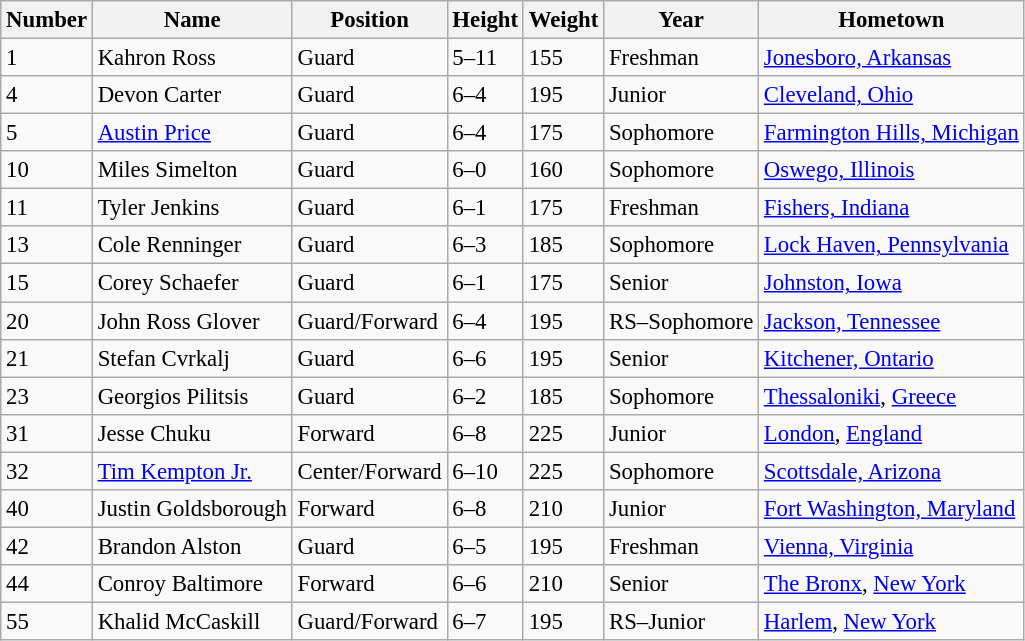<table class="wikitable sortable" style="font-size: 95%;">
<tr>
<th>Number</th>
<th>Name</th>
<th>Position</th>
<th>Height</th>
<th>Weight</th>
<th>Year</th>
<th>Hometown</th>
</tr>
<tr>
<td>1</td>
<td>Kahron Ross</td>
<td>Guard</td>
<td>5–11</td>
<td>155</td>
<td>Freshman</td>
<td><a href='#'>Jonesboro, Arkansas</a></td>
</tr>
<tr>
<td>4</td>
<td>Devon Carter</td>
<td>Guard</td>
<td>6–4</td>
<td>195</td>
<td>Junior</td>
<td><a href='#'>Cleveland, Ohio</a></td>
</tr>
<tr>
<td>5</td>
<td><a href='#'>Austin Price</a></td>
<td>Guard</td>
<td>6–4</td>
<td>175</td>
<td>Sophomore</td>
<td><a href='#'>Farmington Hills, Michigan</a></td>
</tr>
<tr>
<td>10</td>
<td>Miles Simelton</td>
<td>Guard</td>
<td>6–0</td>
<td>160</td>
<td>Sophomore</td>
<td><a href='#'>Oswego, Illinois</a></td>
</tr>
<tr>
<td>11</td>
<td>Tyler Jenkins</td>
<td>Guard</td>
<td>6–1</td>
<td>175</td>
<td>Freshman</td>
<td><a href='#'>Fishers, Indiana</a></td>
</tr>
<tr>
<td>13</td>
<td>Cole Renninger</td>
<td>Guard</td>
<td>6–3</td>
<td>185</td>
<td>Sophomore</td>
<td><a href='#'>Lock Haven, Pennsylvania</a></td>
</tr>
<tr>
<td>15</td>
<td>Corey Schaefer</td>
<td>Guard</td>
<td>6–1</td>
<td>175</td>
<td>Senior</td>
<td><a href='#'>Johnston, Iowa</a></td>
</tr>
<tr>
<td>20</td>
<td>John Ross Glover</td>
<td>Guard/Forward</td>
<td>6–4</td>
<td>195</td>
<td>RS–Sophomore</td>
<td><a href='#'>Jackson, Tennessee</a></td>
</tr>
<tr>
<td>21</td>
<td>Stefan Cvrkalj</td>
<td>Guard</td>
<td>6–6</td>
<td>195</td>
<td>Senior</td>
<td><a href='#'>Kitchener, Ontario</a></td>
</tr>
<tr>
<td>23</td>
<td>Georgios Pilitsis</td>
<td>Guard</td>
<td>6–2</td>
<td>185</td>
<td>Sophomore</td>
<td><a href='#'>Thessaloniki</a>, <a href='#'>Greece</a></td>
</tr>
<tr>
<td>31</td>
<td>Jesse Chuku</td>
<td>Forward</td>
<td>6–8</td>
<td>225</td>
<td>Junior</td>
<td><a href='#'>London</a>, <a href='#'>England</a></td>
</tr>
<tr>
<td>32</td>
<td><a href='#'>Tim Kempton Jr.</a></td>
<td>Center/Forward</td>
<td>6–10</td>
<td>225</td>
<td>Sophomore</td>
<td><a href='#'>Scottsdale, Arizona</a></td>
</tr>
<tr>
<td>40</td>
<td>Justin Goldsborough</td>
<td>Forward</td>
<td>6–8</td>
<td>210</td>
<td>Junior</td>
<td><a href='#'>Fort Washington, Maryland</a></td>
</tr>
<tr>
<td>42</td>
<td>Brandon Alston</td>
<td>Guard</td>
<td>6–5</td>
<td>195</td>
<td>Freshman</td>
<td><a href='#'>Vienna, Virginia</a></td>
</tr>
<tr>
<td>44</td>
<td>Conroy Baltimore</td>
<td>Forward</td>
<td>6–6</td>
<td>210</td>
<td>Senior</td>
<td><a href='#'>The Bronx</a>, <a href='#'>New York</a></td>
</tr>
<tr>
<td>55</td>
<td>Khalid McCaskill</td>
<td>Guard/Forward</td>
<td>6–7</td>
<td>195</td>
<td>RS–Junior</td>
<td><a href='#'>Harlem</a>, <a href='#'>New York</a></td>
</tr>
</table>
